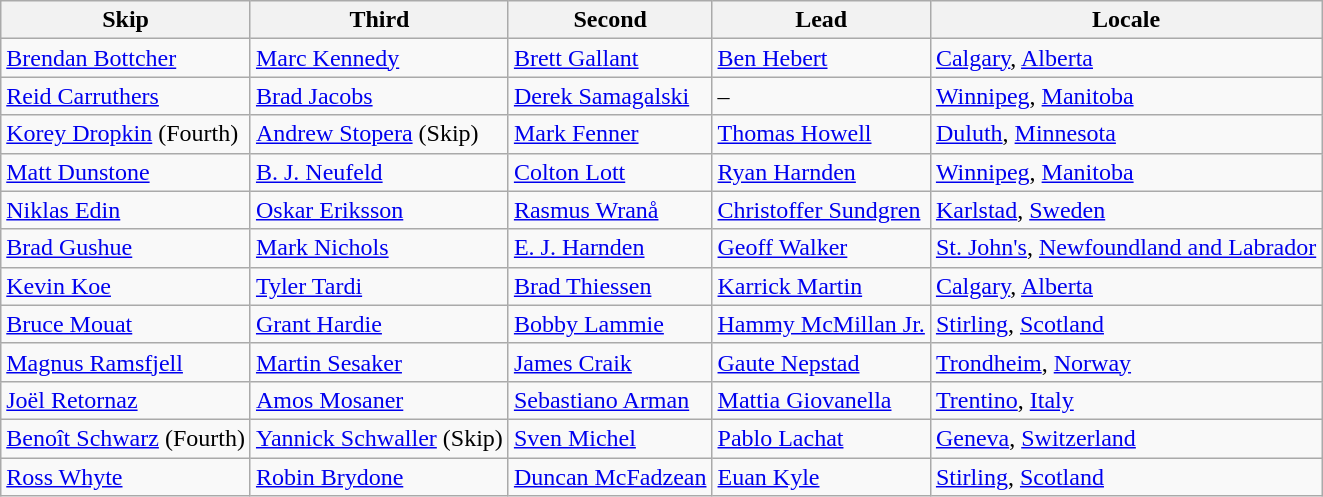<table class=wikitable>
<tr>
<th scope="col">Skip</th>
<th scope="col">Third</th>
<th scope="col">Second</th>
<th scope="col">Lead</th>
<th scope="col">Locale</th>
</tr>
<tr>
<td><a href='#'>Brendan Bottcher</a></td>
<td><a href='#'>Marc Kennedy</a></td>
<td><a href='#'>Brett Gallant</a></td>
<td><a href='#'>Ben Hebert</a></td>
<td> <a href='#'>Calgary</a>, <a href='#'>Alberta</a></td>
</tr>
<tr>
<td><a href='#'>Reid Carruthers</a></td>
<td><a href='#'>Brad Jacobs</a></td>
<td><a href='#'>Derek Samagalski</a></td>
<td>–</td>
<td> <a href='#'>Winnipeg</a>, <a href='#'>Manitoba</a></td>
</tr>
<tr>
<td><a href='#'>Korey Dropkin</a> (Fourth)</td>
<td><a href='#'>Andrew Stopera</a> (Skip)</td>
<td><a href='#'>Mark Fenner</a></td>
<td><a href='#'>Thomas Howell</a></td>
<td> <a href='#'>Duluth</a>, <a href='#'>Minnesota</a></td>
</tr>
<tr>
<td><a href='#'>Matt Dunstone</a></td>
<td><a href='#'>B. J. Neufeld</a></td>
<td><a href='#'>Colton Lott</a></td>
<td><a href='#'>Ryan Harnden</a></td>
<td> <a href='#'>Winnipeg</a>, <a href='#'>Manitoba</a></td>
</tr>
<tr>
<td><a href='#'>Niklas Edin</a></td>
<td><a href='#'>Oskar Eriksson</a></td>
<td><a href='#'>Rasmus Wranå</a></td>
<td><a href='#'>Christoffer Sundgren</a></td>
<td> <a href='#'>Karlstad</a>, <a href='#'>Sweden</a></td>
</tr>
<tr>
<td><a href='#'>Brad Gushue</a></td>
<td><a href='#'>Mark Nichols</a></td>
<td><a href='#'>E. J. Harnden</a></td>
<td><a href='#'>Geoff Walker</a></td>
<td> <a href='#'>St. John's</a>, <a href='#'>Newfoundland and Labrador</a></td>
</tr>
<tr>
<td><a href='#'>Kevin Koe</a></td>
<td><a href='#'>Tyler Tardi</a></td>
<td><a href='#'>Brad Thiessen</a></td>
<td><a href='#'>Karrick Martin</a></td>
<td> <a href='#'>Calgary</a>, <a href='#'>Alberta</a></td>
</tr>
<tr>
<td><a href='#'>Bruce Mouat</a></td>
<td><a href='#'>Grant Hardie</a></td>
<td><a href='#'>Bobby Lammie</a></td>
<td><a href='#'>Hammy McMillan Jr.</a></td>
<td> <a href='#'>Stirling</a>, <a href='#'>Scotland</a></td>
</tr>
<tr>
<td><a href='#'>Magnus Ramsfjell</a></td>
<td><a href='#'>Martin Sesaker</a></td>
<td><a href='#'>James Craik</a></td>
<td><a href='#'>Gaute Nepstad</a></td>
<td> <a href='#'>Trondheim</a>, <a href='#'>Norway</a></td>
</tr>
<tr>
<td><a href='#'>Joël Retornaz</a></td>
<td><a href='#'>Amos Mosaner</a></td>
<td><a href='#'>Sebastiano Arman</a></td>
<td><a href='#'>Mattia Giovanella</a></td>
<td> <a href='#'>Trentino</a>, <a href='#'>Italy</a></td>
</tr>
<tr>
<td><a href='#'>Benoît Schwarz</a> (Fourth)</td>
<td><a href='#'>Yannick Schwaller</a> (Skip)</td>
<td><a href='#'>Sven Michel</a></td>
<td><a href='#'>Pablo Lachat</a></td>
<td> <a href='#'>Geneva</a>, <a href='#'>Switzerland</a></td>
</tr>
<tr>
<td><a href='#'>Ross Whyte</a></td>
<td><a href='#'>Robin Brydone</a></td>
<td><a href='#'>Duncan McFadzean</a></td>
<td><a href='#'>Euan Kyle</a></td>
<td> <a href='#'>Stirling</a>, <a href='#'>Scotland</a></td>
</tr>
</table>
